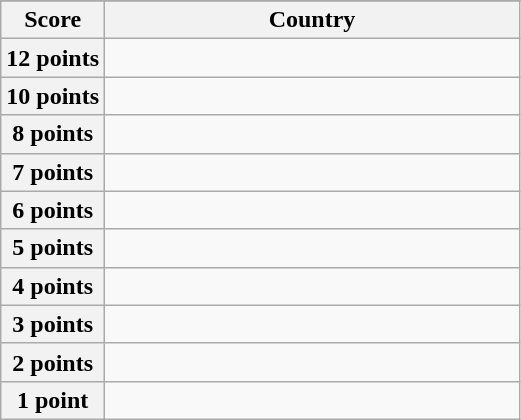<table class="wikitable">
<tr>
</tr>
<tr>
<th scope="col" width="20%">Score</th>
<th scope="col">Country</th>
</tr>
<tr>
<th scope="row">12 points</th>
<td></td>
</tr>
<tr>
<th scope="row">10 points</th>
<td></td>
</tr>
<tr>
<th scope="row">8 points</th>
<td></td>
</tr>
<tr>
<th scope="row">7 points</th>
<td></td>
</tr>
<tr>
<th scope="row">6 points</th>
<td></td>
</tr>
<tr>
<th scope="row">5 points</th>
<td></td>
</tr>
<tr>
<th scope="row">4 points</th>
<td></td>
</tr>
<tr>
<th scope="row">3 points</th>
<td></td>
</tr>
<tr>
<th scope="row">2 points</th>
<td></td>
</tr>
<tr>
<th scope="row">1 point</th>
<td></td>
</tr>
</table>
